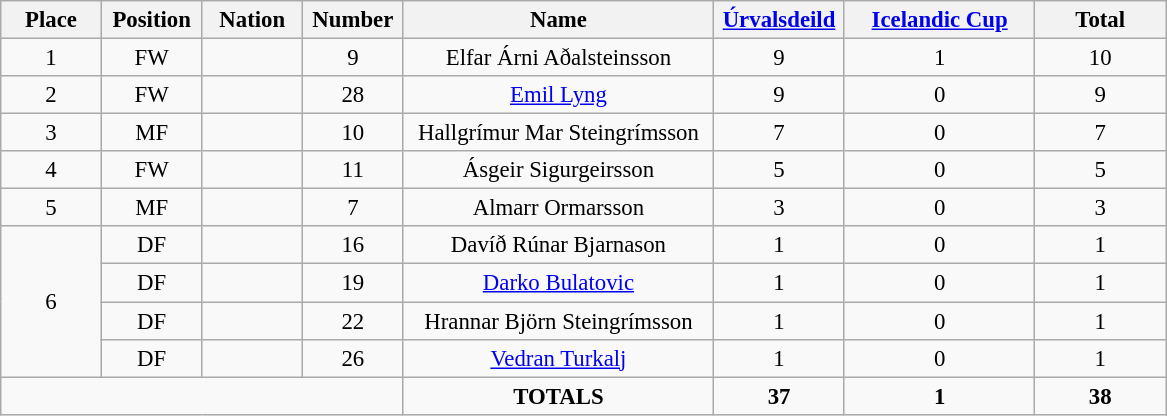<table class="wikitable" style="font-size: 95%; text-align: center;">
<tr>
<th width="60">Place</th>
<th width="60">Position</th>
<th width="60">Nation</th>
<th width="60">Number</th>
<th width="200">Name</th>
<th width="80"><a href='#'>Úrvalsdeild</a></th>
<th width="120"><a href='#'>Icelandic Cup</a></th>
<th width="80"><strong>Total</strong></th>
</tr>
<tr>
<td>1</td>
<td>FW</td>
<td></td>
<td>9</td>
<td>Elfar Árni Aðalsteinsson</td>
<td>9</td>
<td>1</td>
<td>10</td>
</tr>
<tr>
<td>2</td>
<td>FW</td>
<td></td>
<td>28</td>
<td><a href='#'>Emil Lyng</a></td>
<td>9</td>
<td>0</td>
<td>9</td>
</tr>
<tr>
<td>3</td>
<td>MF</td>
<td></td>
<td>10</td>
<td>Hallgrímur Mar Steingrímsson</td>
<td>7</td>
<td>0</td>
<td>7</td>
</tr>
<tr>
<td>4</td>
<td>FW</td>
<td></td>
<td>11</td>
<td>Ásgeir Sigurgeirsson</td>
<td>5</td>
<td>0</td>
<td>5</td>
</tr>
<tr>
<td>5</td>
<td>MF</td>
<td></td>
<td>7</td>
<td>Almarr Ormarsson</td>
<td>3</td>
<td>0</td>
<td>3</td>
</tr>
<tr>
<td rowspan="4">6</td>
<td>DF</td>
<td></td>
<td>16</td>
<td>Davíð Rúnar Bjarnason</td>
<td>1</td>
<td>0</td>
<td>1</td>
</tr>
<tr>
<td>DF</td>
<td></td>
<td>19</td>
<td><a href='#'>Darko Bulatovic</a></td>
<td>1</td>
<td>0</td>
<td>1</td>
</tr>
<tr>
<td>DF</td>
<td></td>
<td>22</td>
<td>Hrannar Björn Steingrímsson</td>
<td>1</td>
<td>0</td>
<td>1</td>
</tr>
<tr>
<td>DF</td>
<td></td>
<td>26</td>
<td><a href='#'>Vedran Turkalj</a></td>
<td>1</td>
<td>0</td>
<td>1</td>
</tr>
<tr>
<td colspan="4"></td>
<td><strong>TOTALS</strong></td>
<td><strong>37</strong></td>
<td><strong>1</strong></td>
<td><strong>38</strong></td>
</tr>
</table>
